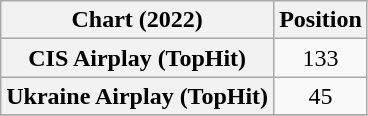<table class="wikitable sortable plainrowheaders" style="text-align:center;">
<tr>
<th scope="col">Chart (2022)</th>
<th scope="col">Position</th>
</tr>
<tr>
<th scope="row">CIS Airplay (TopHit)</th>
<td>133</td>
</tr>
<tr>
<th scope="row">Ukraine Airplay (TopHit)</th>
<td>45</td>
</tr>
<tr>
</tr>
</table>
